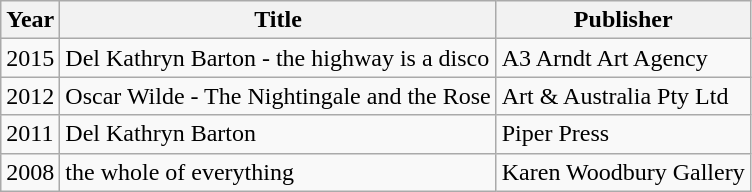<table class="wikitable sortable">
<tr>
<th>Year</th>
<th>Title</th>
<th>Publisher</th>
</tr>
<tr>
<td>2015</td>
<td>Del Kathryn Barton - the highway is a disco</td>
<td>A3 Arndt Art Agency</td>
</tr>
<tr>
<td>2012</td>
<td>Oscar Wilde - The Nightingale and the Rose</td>
<td>Art & Australia Pty Ltd</td>
</tr>
<tr>
<td>2011</td>
<td>Del Kathryn Barton</td>
<td>Piper Press</td>
</tr>
<tr>
<td>2008</td>
<td>the whole of everything</td>
<td>Karen Woodbury Gallery</td>
</tr>
</table>
